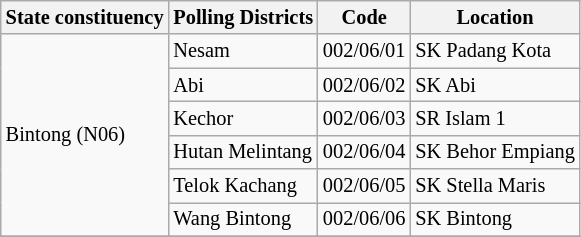<table class="wikitable sortable mw-collapsible" style="white-space:nowrap;font-size:85%">
<tr>
<th>State constituency</th>
<th>Polling Districts</th>
<th>Code</th>
<th>Location</th>
</tr>
<tr>
<td rowspan="6">Bintong (N06)</td>
<td>Nesam</td>
<td>002/06/01</td>
<td>SK Padang Kota</td>
</tr>
<tr>
<td>Abi</td>
<td>002/06/02</td>
<td>SK Abi</td>
</tr>
<tr>
<td>Kechor</td>
<td>002/06/03</td>
<td>SR Islam 1</td>
</tr>
<tr>
<td>Hutan Melintang</td>
<td>002/06/04</td>
<td>SK Behor Empiang</td>
</tr>
<tr>
<td>Telok Kachang</td>
<td>002/06/05</td>
<td>SK Stella Maris</td>
</tr>
<tr>
<td>Wang Bintong</td>
<td>002/06/06</td>
<td>SK Bintong</td>
</tr>
<tr>
</tr>
</table>
